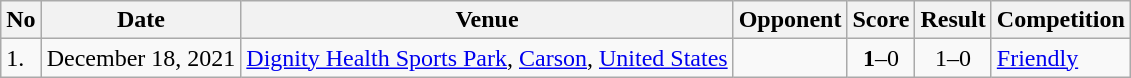<table class="wikitable" style="font-size:100%;">
<tr>
<th>No</th>
<th>Date</th>
<th>Venue</th>
<th>Opponent</th>
<th>Score</th>
<th>Result</th>
<th>Competition</th>
</tr>
<tr>
<td>1.</td>
<td>December 18, 2021</td>
<td><a href='#'>Dignity Health Sports Park</a>, <a href='#'>Carson</a>, <a href='#'>United States</a></td>
<td></td>
<td align=center><strong>1</strong>–0</td>
<td align=center>1–0</td>
<td><a href='#'>Friendly</a></td>
</tr>
</table>
